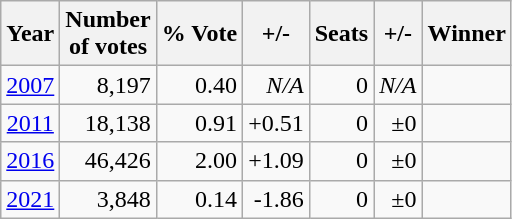<table class="wikitable sortable">
<tr>
<th>Year</th>
<th>Number<br>of votes</th>
<th>% Vote</th>
<th>+/-</th>
<th>Seats</th>
<th>+/-</th>
<th colspan=2>Winner</th>
</tr>
<tr style="text-align:center;">
<td><a href='#'>2007</a></td>
<td style="text-align: right; margin-right: 0.5em">8,197</td>
<td style="text-align: right; margin-right: 0.5em">0.40</td>
<td style="text-align: right; margin-right: 0.5em"><em>N/A</em></td>
<td style="text-align: right; margin-right: 0.5em">0</td>
<td style="text-align: right; margin-right: 0.5em"><em>N/A</em></td>
<td></td>
</tr>
<tr style="text-align:center;">
<td><a href='#'>2011</a></td>
<td style="text-align: right; margin-right: 0.5em">18,138</td>
<td style="text-align: right; margin-right: 0.5em">0.91</td>
<td style="text-align: right; margin-right: 0.5em">+0.51</td>
<td style="text-align: right; margin-right: 0.5em">0</td>
<td style="text-align: right; margin-right: 0.5em">±0</td>
<td></td>
</tr>
<tr style="text-align:center;">
<td><a href='#'>2016</a></td>
<td style="text-align: right; margin-right: 0.5em">46,426</td>
<td style="text-align: right; margin-right: 0.5em">2.00</td>
<td style="text-align: right; margin-right: 0.5em">+1.09</td>
<td style="text-align: right; margin-right: 0.5em">0</td>
<td style="text-align: right; margin-right: 0.5em">±0</td>
<td></td>
</tr>
<tr style="text-align:center;">
<td><a href='#'>2021</a></td>
<td style="text-align: right; margin-right: 0.5em">3,848</td>
<td style="text-align: right; margin-right: 0.5em">0.14</td>
<td style="text-align: right; margin-right: 0.5em">-1.86</td>
<td style="text-align: right; margin-right: 0.5em">0</td>
<td style="text-align: right; margin-right: 0.5em">±0</td>
<td></td>
</tr>
</table>
